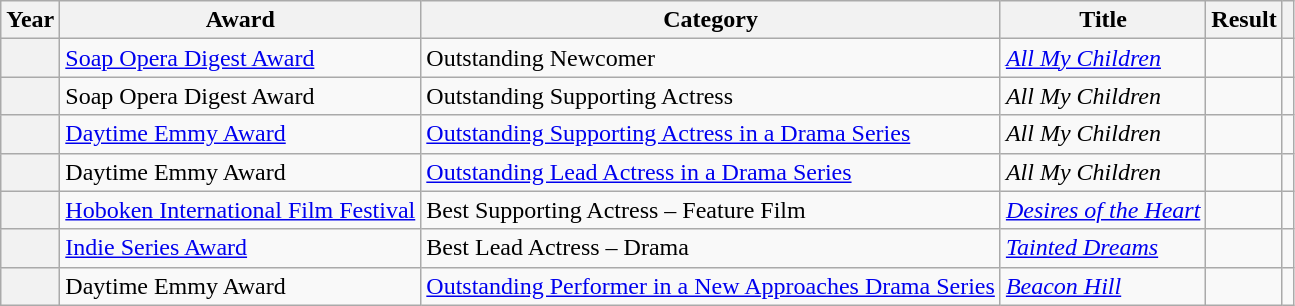<table class="wikitable sortable plainrowheaders">
<tr>
<th scope="col">Year</th>
<th scope="col">Award</th>
<th scope="col">Category</th>
<th scope="col">Title</th>
<th scope="col">Result</th>
<th scope="col" class="unsortable"></th>
</tr>
<tr>
<th scope="row"></th>
<td><a href='#'>Soap Opera Digest Award</a></td>
<td>Outstanding Newcomer</td>
<td><em><a href='#'>All My Children</a></em></td>
<td></td>
<td></td>
</tr>
<tr>
<th scope="row"></th>
<td>Soap Opera Digest Award</td>
<td>Outstanding Supporting Actress</td>
<td><em>All My Children</em></td>
<td></td>
<td></td>
</tr>
<tr>
<th scope="row"></th>
<td><a href='#'>Daytime Emmy Award</a></td>
<td><a href='#'>Outstanding Supporting Actress in a Drama Series</a></td>
<td><em>All My Children</em></td>
<td></td>
<td></td>
</tr>
<tr>
<th scope="row"></th>
<td>Daytime Emmy Award</td>
<td><a href='#'>Outstanding Lead Actress in a Drama Series</a></td>
<td><em>All My Children</em></td>
<td></td>
<td></td>
</tr>
<tr>
<th scope="row"></th>
<td><a href='#'>Hoboken International Film Festival</a></td>
<td>Best Supporting Actress – Feature Film</td>
<td><em><a href='#'>Desires of the Heart</a></em></td>
<td></td>
<td></td>
</tr>
<tr>
<th scope="row"></th>
<td><a href='#'>Indie Series Award</a></td>
<td>Best Lead Actress – Drama</td>
<td><em><a href='#'>Tainted Dreams</a></em></td>
<td></td>
<td></td>
</tr>
<tr>
<th scope="row"></th>
<td>Daytime Emmy Award</td>
<td><a href='#'>Outstanding Performer in a New Approaches Drama Series</a></td>
<td><em><a href='#'>Beacon Hill</a></em></td>
<td></td>
<td></td>
</tr>
</table>
